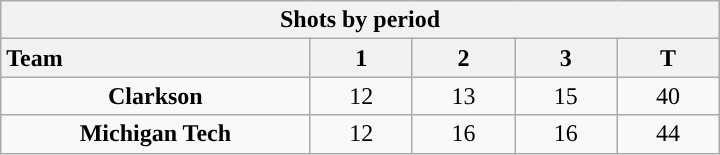<table class="wikitable" style="width:30em; text-align:right;">
<tr>
<th colspan=6>Shots by period</th>
</tr>
<tr>
<th style="width:10em; text-align:left;">Team</th>
<th style="width:3em;">1</th>
<th style="width:3em;">2</th>
<th style="width:3em;">3</th>
<th style="width:3em;">T</th>
</tr>
<tr>
<td align=center><strong>Clarkson</strong></td>
<td align=center>12</td>
<td align=center>13</td>
<td align=center>15</td>
<td align=center>40</td>
</tr>
<tr>
<td align=center><strong>Michigan Tech</strong></td>
<td align=center>12</td>
<td align=center>16</td>
<td align=center>16</td>
<td align=center>44</td>
</tr>
</table>
